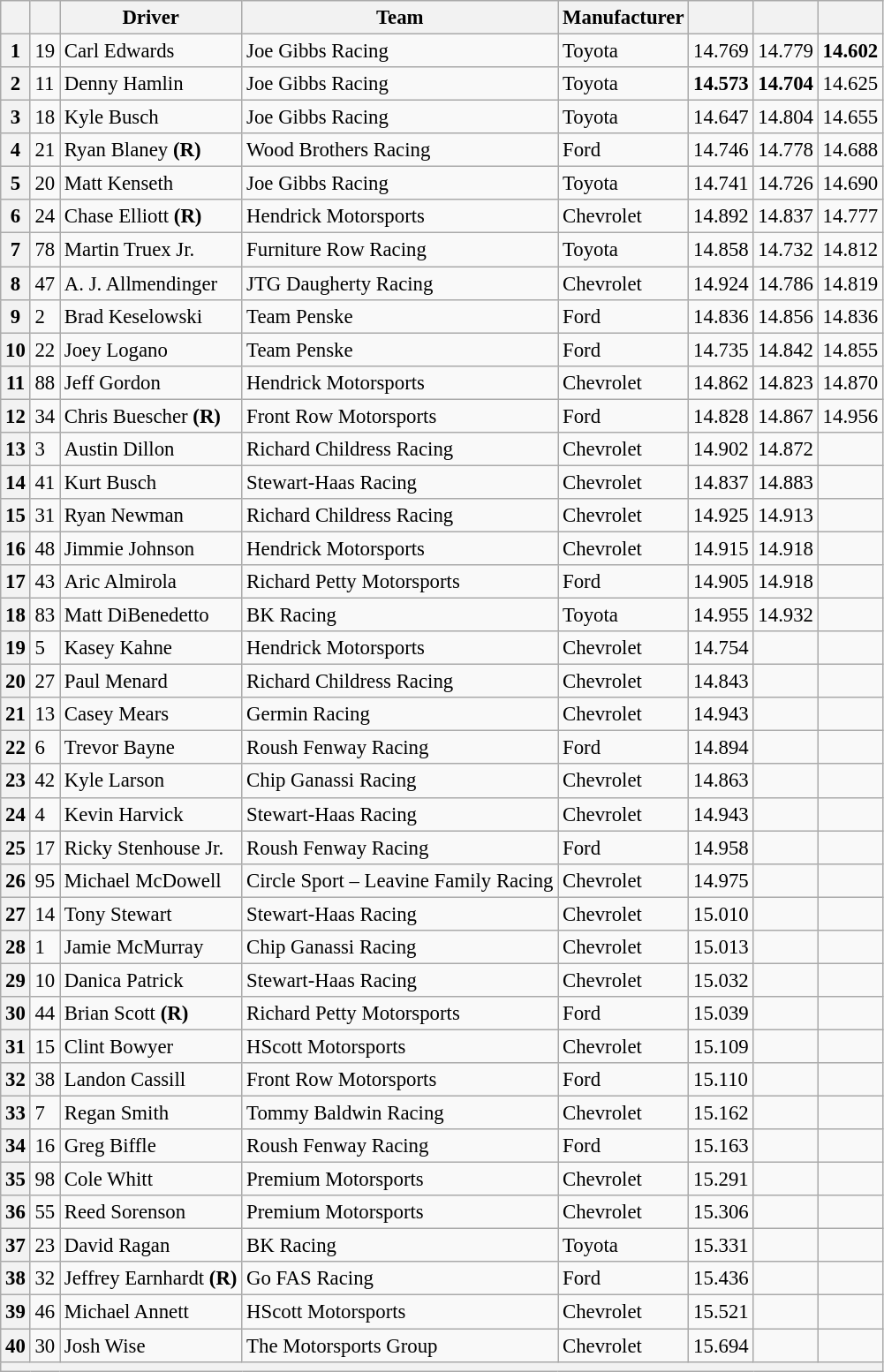<table class="wikitable" style="font-size:95%">
<tr>
<th scope="col"></th>
<th scope="col"></th>
<th scope="col">Driver</th>
<th scope="col">Team</th>
<th scope="col">Manufacturer</th>
<th scope="col"></th>
<th scope="col"></th>
<th scope="col"></th>
</tr>
<tr>
<th scope="row">1</th>
<td>19</td>
<td>Carl Edwards</td>
<td>Joe Gibbs Racing</td>
<td>Toyota</td>
<td>14.769</td>
<td>14.779</td>
<td><strong>14.602</strong></td>
</tr>
<tr>
<th scope="row">2</th>
<td>11</td>
<td>Denny Hamlin</td>
<td>Joe Gibbs Racing</td>
<td>Toyota</td>
<td><strong>14.573</strong></td>
<td><strong>14.704</strong></td>
<td>14.625</td>
</tr>
<tr>
<th scope="row">3</th>
<td>18</td>
<td>Kyle Busch</td>
<td>Joe Gibbs Racing</td>
<td>Toyota</td>
<td>14.647</td>
<td>14.804</td>
<td>14.655</td>
</tr>
<tr>
<th scope="row">4</th>
<td>21</td>
<td>Ryan Blaney <strong>(R)</strong></td>
<td>Wood Brothers Racing</td>
<td>Ford</td>
<td>14.746</td>
<td>14.778</td>
<td>14.688</td>
</tr>
<tr>
<th scope="row">5</th>
<td>20</td>
<td>Matt Kenseth</td>
<td>Joe Gibbs Racing</td>
<td>Toyota</td>
<td>14.741</td>
<td>14.726</td>
<td>14.690</td>
</tr>
<tr>
<th scope="row">6</th>
<td>24</td>
<td>Chase Elliott <strong>(R)</strong></td>
<td>Hendrick Motorsports</td>
<td>Chevrolet</td>
<td>14.892</td>
<td>14.837</td>
<td>14.777</td>
</tr>
<tr>
<th scope="row">7</th>
<td>78</td>
<td>Martin Truex Jr.</td>
<td>Furniture Row Racing</td>
<td>Toyota</td>
<td>14.858</td>
<td>14.732</td>
<td>14.812</td>
</tr>
<tr>
<th scope="row">8</th>
<td>47</td>
<td>A. J. Allmendinger</td>
<td>JTG Daugherty Racing</td>
<td>Chevrolet</td>
<td>14.924</td>
<td>14.786</td>
<td>14.819</td>
</tr>
<tr>
<th scope="row">9</th>
<td>2</td>
<td>Brad Keselowski</td>
<td>Team Penske</td>
<td>Ford</td>
<td>14.836</td>
<td>14.856</td>
<td>14.836</td>
</tr>
<tr>
<th scope="row">10</th>
<td>22</td>
<td>Joey Logano</td>
<td>Team Penske</td>
<td>Ford</td>
<td>14.735</td>
<td>14.842</td>
<td>14.855</td>
</tr>
<tr>
<th scope="row">11</th>
<td>88</td>
<td>Jeff Gordon</td>
<td>Hendrick Motorsports</td>
<td>Chevrolet</td>
<td>14.862</td>
<td>14.823</td>
<td>14.870</td>
</tr>
<tr>
<th scope="row">12</th>
<td>34</td>
<td>Chris Buescher <strong>(R)</strong></td>
<td>Front Row Motorsports</td>
<td>Ford</td>
<td>14.828</td>
<td>14.867</td>
<td>14.956</td>
</tr>
<tr>
<th scope="row">13</th>
<td>3</td>
<td>Austin Dillon</td>
<td>Richard Childress Racing</td>
<td>Chevrolet</td>
<td>14.902</td>
<td>14.872</td>
<td></td>
</tr>
<tr>
<th scope="row">14</th>
<td>41</td>
<td>Kurt Busch</td>
<td>Stewart-Haas Racing</td>
<td>Chevrolet</td>
<td>14.837</td>
<td>14.883</td>
<td></td>
</tr>
<tr>
<th scope="row">15</th>
<td>31</td>
<td>Ryan Newman</td>
<td>Richard Childress Racing</td>
<td>Chevrolet</td>
<td>14.925</td>
<td>14.913</td>
<td></td>
</tr>
<tr>
<th scope="row">16</th>
<td>48</td>
<td>Jimmie Johnson</td>
<td>Hendrick Motorsports</td>
<td>Chevrolet</td>
<td>14.915</td>
<td>14.918</td>
<td></td>
</tr>
<tr>
<th scope="row">17</th>
<td>43</td>
<td>Aric Almirola</td>
<td>Richard Petty Motorsports</td>
<td>Ford</td>
<td>14.905</td>
<td>14.918</td>
<td></td>
</tr>
<tr>
<th scope="row">18</th>
<td>83</td>
<td>Matt DiBenedetto</td>
<td>BK Racing</td>
<td>Toyota</td>
<td>14.955</td>
<td>14.932</td>
<td></td>
</tr>
<tr>
<th scope="row">19</th>
<td>5</td>
<td>Kasey Kahne</td>
<td>Hendrick Motorsports</td>
<td>Chevrolet</td>
<td>14.754</td>
<td></td>
<td></td>
</tr>
<tr>
<th scope="row">20</th>
<td>27</td>
<td>Paul Menard</td>
<td>Richard Childress Racing</td>
<td>Chevrolet</td>
<td>14.843</td>
<td></td>
<td></td>
</tr>
<tr>
<th scope="row">21</th>
<td>13</td>
<td>Casey Mears</td>
<td>Germin Racing</td>
<td>Chevrolet</td>
<td>14.943</td>
<td></td>
<td></td>
</tr>
<tr>
<th scope="row">22</th>
<td>6</td>
<td>Trevor Bayne</td>
<td>Roush Fenway Racing</td>
<td>Ford</td>
<td>14.894</td>
<td></td>
<td></td>
</tr>
<tr>
<th scope="row">23</th>
<td>42</td>
<td>Kyle Larson</td>
<td>Chip Ganassi Racing</td>
<td>Chevrolet</td>
<td>14.863</td>
<td></td>
<td></td>
</tr>
<tr>
<th scope="row">24</th>
<td>4</td>
<td>Kevin Harvick</td>
<td>Stewart-Haas Racing</td>
<td>Chevrolet</td>
<td>14.943</td>
<td></td>
<td></td>
</tr>
<tr>
<th scope="row">25</th>
<td>17</td>
<td>Ricky Stenhouse Jr.</td>
<td>Roush Fenway Racing</td>
<td>Ford</td>
<td>14.958</td>
<td></td>
<td></td>
</tr>
<tr>
<th scope="row">26</th>
<td>95</td>
<td>Michael McDowell</td>
<td>Circle Sport – Leavine Family Racing</td>
<td>Chevrolet</td>
<td>14.975</td>
<td></td>
<td></td>
</tr>
<tr>
<th scope="row">27</th>
<td>14</td>
<td>Tony Stewart</td>
<td>Stewart-Haas Racing</td>
<td>Chevrolet</td>
<td>15.010</td>
<td></td>
<td></td>
</tr>
<tr>
<th scope="row">28</th>
<td>1</td>
<td>Jamie McMurray</td>
<td>Chip Ganassi Racing</td>
<td>Chevrolet</td>
<td>15.013</td>
<td></td>
<td></td>
</tr>
<tr>
<th scope="row">29</th>
<td>10</td>
<td>Danica Patrick</td>
<td>Stewart-Haas Racing</td>
<td>Chevrolet</td>
<td>15.032</td>
<td></td>
<td></td>
</tr>
<tr>
<th scope="row">30</th>
<td>44</td>
<td>Brian Scott <strong>(R)</strong></td>
<td>Richard Petty Motorsports</td>
<td>Ford</td>
<td>15.039</td>
<td></td>
<td></td>
</tr>
<tr>
<th scope="row">31</th>
<td>15</td>
<td>Clint Bowyer</td>
<td>HScott Motorsports</td>
<td>Chevrolet</td>
<td>15.109</td>
<td></td>
<td></td>
</tr>
<tr>
<th scope="row">32</th>
<td>38</td>
<td>Landon Cassill</td>
<td>Front Row Motorsports</td>
<td>Ford</td>
<td>15.110</td>
<td></td>
<td></td>
</tr>
<tr>
<th scope="row">33</th>
<td>7</td>
<td>Regan Smith</td>
<td>Tommy Baldwin Racing</td>
<td>Chevrolet</td>
<td>15.162</td>
<td></td>
<td></td>
</tr>
<tr>
<th scope="row">34</th>
<td>16</td>
<td>Greg Biffle</td>
<td>Roush Fenway Racing</td>
<td>Ford</td>
<td>15.163</td>
<td></td>
<td></td>
</tr>
<tr>
<th scope="row">35</th>
<td>98</td>
<td>Cole Whitt</td>
<td>Premium Motorsports</td>
<td>Chevrolet</td>
<td>15.291</td>
<td></td>
<td></td>
</tr>
<tr>
<th scope="row">36</th>
<td>55</td>
<td>Reed Sorenson</td>
<td>Premium Motorsports</td>
<td>Chevrolet</td>
<td>15.306</td>
<td></td>
<td></td>
</tr>
<tr>
<th scope="row">37</th>
<td>23</td>
<td>David Ragan</td>
<td>BK Racing</td>
<td>Toyota</td>
<td>15.331</td>
<td></td>
<td></td>
</tr>
<tr>
<th scope="row">38</th>
<td>32</td>
<td>Jeffrey Earnhardt <strong>(R)</strong></td>
<td>Go FAS Racing</td>
<td>Ford</td>
<td>15.436</td>
<td></td>
<td></td>
</tr>
<tr>
<th scope="row">39</th>
<td>46</td>
<td>Michael Annett</td>
<td>HScott Motorsports</td>
<td>Chevrolet</td>
<td>15.521</td>
<td></td>
<td></td>
</tr>
<tr>
<th scope="row">40</th>
<td>30</td>
<td>Josh Wise</td>
<td>The Motorsports Group</td>
<td>Chevrolet</td>
<td>15.694</td>
<td></td>
<td></td>
</tr>
<tr class="sortbottom">
<th colspan="8"></th>
</tr>
</table>
